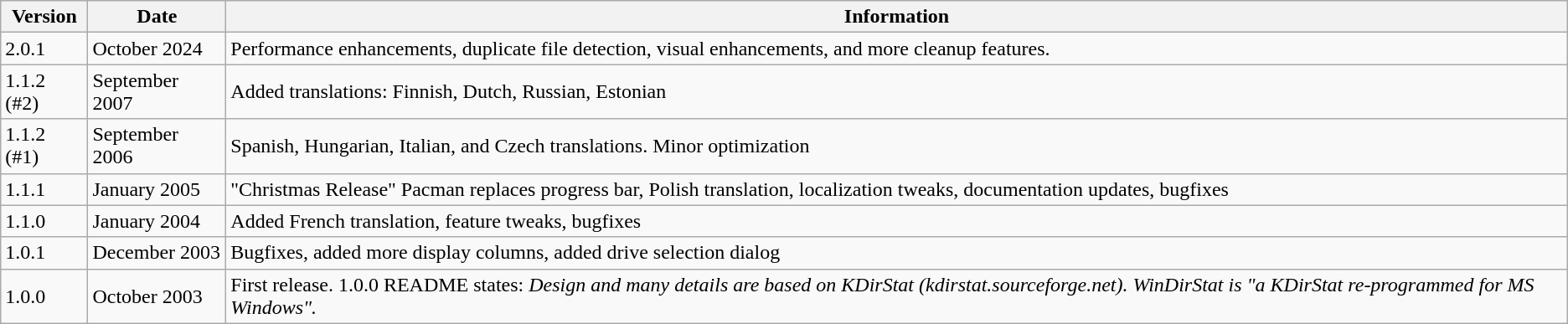<table class="wikitable">
<tr>
<th>Version</th>
<th>Date</th>
<th>Information</th>
</tr>
<tr>
<td>2.0.1</td>
<td>October 2024</td>
<td>Performance enhancements, duplicate file detection, visual enhancements, and more cleanup features.</td>
</tr>
<tr>
<td>1.1.2 (#2)</td>
<td>September 2007</td>
<td>Added translations: Finnish, Dutch, Russian, Estonian</td>
</tr>
<tr>
<td>1.1.2 (#1)</td>
<td>September 2006</td>
<td>Spanish, Hungarian, Italian, and Czech translations.  Minor optimization</td>
</tr>
<tr>
<td>1.1.1</td>
<td>January 2005</td>
<td>"Christmas Release" Pacman replaces progress bar, Polish translation, localization tweaks, documentation updates, bugfixes</td>
</tr>
<tr>
<td>1.1.0</td>
<td>January 2004</td>
<td>Added French translation, feature tweaks, bugfixes</td>
</tr>
<tr>
<td>1.0.1</td>
<td>December 2003</td>
<td>Bugfixes, added more display columns, added drive selection dialog</td>
</tr>
<tr>
<td>1.0.0</td>
<td>October 2003</td>
<td>First release.  1.0.0 README states: <em>Design and many details are based on KDirStat (kdirstat.sourceforge.net). WinDirStat is "a KDirStat re-programmed for MS Windows".</em></td>
</tr>
</table>
